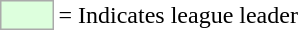<table>
<tr>
<td style="background:#DDFFDD; border:1px solid #aaa; width:2em;"></td>
<td>= Indicates league leader</td>
</tr>
</table>
